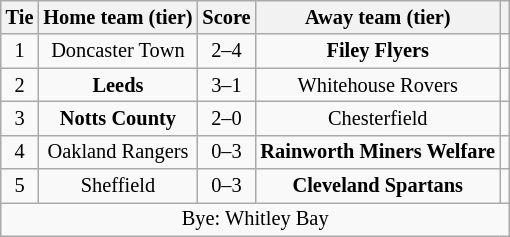<table class="wikitable" style="text-align:center; font-size:85%">
<tr>
<th>Tie</th>
<th>Home team (tier)</th>
<th>Score</th>
<th>Away team (tier)</th>
<th></th>
</tr>
<tr>
<td align="center">1</td>
<td>Doncaster Town</td>
<td align="center">2–4</td>
<td><strong>Filey Flyers</strong></td>
<td></td>
</tr>
<tr>
<td align="center">2</td>
<td><strong>Leeds</strong></td>
<td align="center">3–1</td>
<td>Whitehouse Rovers</td>
<td></td>
</tr>
<tr>
<td align="center">3</td>
<td><strong>Notts County</strong></td>
<td align="center">2–0</td>
<td>Chesterfield</td>
<td></td>
</tr>
<tr>
<td align="center">4</td>
<td>Oakland Rangers</td>
<td align="center">0–3</td>
<td><strong>Rainworth Miners Welfare</strong></td>
<td></td>
</tr>
<tr>
<td align="center">5</td>
<td>Sheffield</td>
<td align="center">0–3</td>
<td><strong>Cleveland Spartans</strong></td>
<td></td>
</tr>
<tr>
<td colspan="5" align="center">Bye: Whitley Bay</td>
</tr>
</table>
